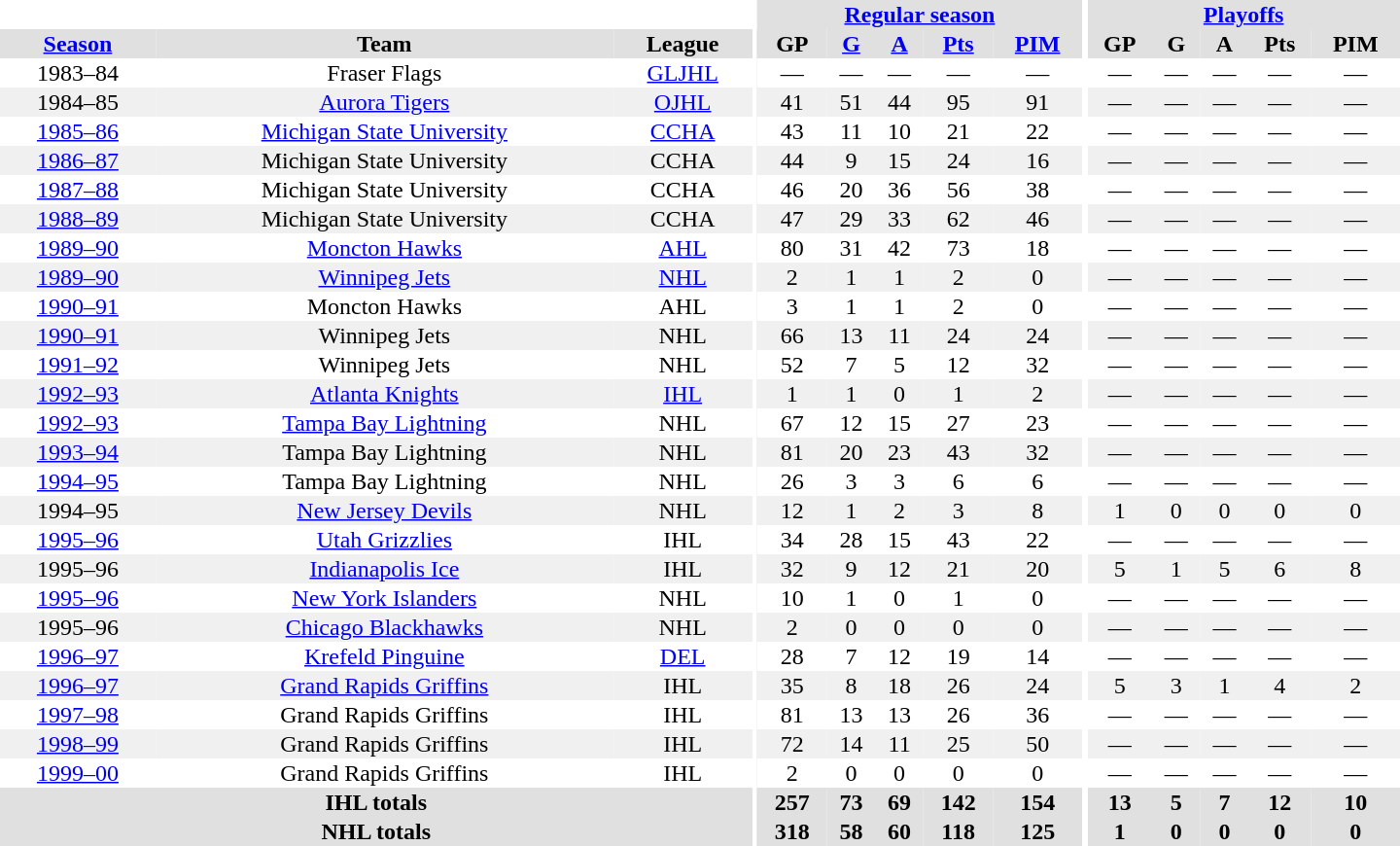<table border="0" cellpadding="1" cellspacing="0" style="text-align:center; width:60em">
<tr bgcolor="#e0e0e0">
<th colspan="3" bgcolor="#ffffff"></th>
<th rowspan="100" bgcolor="#ffffff"></th>
<th colspan="5"><a href='#'>Regular season</a></th>
<th rowspan="100" bgcolor="#ffffff"></th>
<th colspan="5"><a href='#'>Playoffs</a></th>
</tr>
<tr bgcolor="#e0e0e0">
<th><a href='#'>Season</a></th>
<th>Team</th>
<th>League</th>
<th>GP</th>
<th><a href='#'>G</a></th>
<th><a href='#'>A</a></th>
<th><a href='#'>Pts</a></th>
<th><a href='#'>PIM</a></th>
<th>GP</th>
<th>G</th>
<th>A</th>
<th>Pts</th>
<th>PIM</th>
</tr>
<tr>
<td>1983–84</td>
<td>Fraser Flags</td>
<td><a href='#'>GLJHL</a></td>
<td>—</td>
<td>—</td>
<td>—</td>
<td>—</td>
<td>—</td>
<td>—</td>
<td>—</td>
<td>—</td>
<td>—</td>
<td>—</td>
</tr>
<tr bgcolor="#f0f0f0">
<td>1984–85</td>
<td><a href='#'>Aurora Tigers</a></td>
<td><a href='#'>OJHL</a></td>
<td>41</td>
<td>51</td>
<td>44</td>
<td>95</td>
<td>91</td>
<td>—</td>
<td>—</td>
<td>—</td>
<td>—</td>
<td>—</td>
</tr>
<tr>
<td><a href='#'>1985–86</a></td>
<td><a href='#'>Michigan State University</a></td>
<td><a href='#'>CCHA</a></td>
<td>43</td>
<td>11</td>
<td>10</td>
<td>21</td>
<td>22</td>
<td>—</td>
<td>—</td>
<td>—</td>
<td>—</td>
<td>—</td>
</tr>
<tr bgcolor="#f0f0f0">
<td><a href='#'>1986–87</a></td>
<td>Michigan State University</td>
<td>CCHA</td>
<td>44</td>
<td>9</td>
<td>15</td>
<td>24</td>
<td>16</td>
<td>—</td>
<td>—</td>
<td>—</td>
<td>—</td>
<td>—</td>
</tr>
<tr>
<td><a href='#'>1987–88</a></td>
<td>Michigan State University</td>
<td>CCHA</td>
<td>46</td>
<td>20</td>
<td>36</td>
<td>56</td>
<td>38</td>
<td>—</td>
<td>—</td>
<td>—</td>
<td>—</td>
<td>—</td>
</tr>
<tr bgcolor="#f0f0f0">
<td><a href='#'>1988–89</a></td>
<td>Michigan State University</td>
<td>CCHA</td>
<td>47</td>
<td>29</td>
<td>33</td>
<td>62</td>
<td>46</td>
<td>—</td>
<td>—</td>
<td>—</td>
<td>—</td>
<td>—</td>
</tr>
<tr>
<td><a href='#'>1989–90</a></td>
<td><a href='#'>Moncton Hawks</a></td>
<td><a href='#'>AHL</a></td>
<td>80</td>
<td>31</td>
<td>42</td>
<td>73</td>
<td>18</td>
<td>—</td>
<td>—</td>
<td>—</td>
<td>—</td>
<td>—</td>
</tr>
<tr bgcolor="#f0f0f0">
<td><a href='#'>1989–90</a></td>
<td><a href='#'>Winnipeg Jets</a></td>
<td><a href='#'>NHL</a></td>
<td>2</td>
<td>1</td>
<td>1</td>
<td>2</td>
<td>0</td>
<td>—</td>
<td>—</td>
<td>—</td>
<td>—</td>
<td>—</td>
</tr>
<tr>
<td><a href='#'>1990–91</a></td>
<td>Moncton Hawks</td>
<td>AHL</td>
<td>3</td>
<td>1</td>
<td>1</td>
<td>2</td>
<td>0</td>
<td>—</td>
<td>—</td>
<td>—</td>
<td>—</td>
<td>—</td>
</tr>
<tr bgcolor="#f0f0f0">
<td><a href='#'>1990–91</a></td>
<td>Winnipeg Jets</td>
<td>NHL</td>
<td>66</td>
<td>13</td>
<td>11</td>
<td>24</td>
<td>24</td>
<td>—</td>
<td>—</td>
<td>—</td>
<td>—</td>
<td>—</td>
</tr>
<tr>
<td><a href='#'>1991–92</a></td>
<td>Winnipeg Jets</td>
<td>NHL</td>
<td>52</td>
<td>7</td>
<td>5</td>
<td>12</td>
<td>32</td>
<td>—</td>
<td>—</td>
<td>—</td>
<td>—</td>
<td>—</td>
</tr>
<tr bgcolor="#f0f0f0">
<td><a href='#'>1992–93</a></td>
<td><a href='#'>Atlanta Knights</a></td>
<td><a href='#'>IHL</a></td>
<td>1</td>
<td>1</td>
<td>0</td>
<td>1</td>
<td>2</td>
<td>—</td>
<td>—</td>
<td>—</td>
<td>—</td>
<td>—</td>
</tr>
<tr>
<td><a href='#'>1992–93</a></td>
<td><a href='#'>Tampa Bay Lightning</a></td>
<td>NHL</td>
<td>67</td>
<td>12</td>
<td>15</td>
<td>27</td>
<td>23</td>
<td>—</td>
<td>—</td>
<td>—</td>
<td>—</td>
<td>—</td>
</tr>
<tr bgcolor="#f0f0f0">
<td><a href='#'>1993–94</a></td>
<td>Tampa Bay Lightning</td>
<td>NHL</td>
<td>81</td>
<td>20</td>
<td>23</td>
<td>43</td>
<td>32</td>
<td>—</td>
<td>—</td>
<td>—</td>
<td>—</td>
<td>—</td>
</tr>
<tr>
<td><a href='#'>1994–95</a></td>
<td>Tampa Bay Lightning</td>
<td>NHL</td>
<td>26</td>
<td>3</td>
<td>3</td>
<td>6</td>
<td>6</td>
<td>—</td>
<td>—</td>
<td>—</td>
<td>—</td>
<td>—</td>
</tr>
<tr bgcolor="#f0f0f0">
<td>1994–95</td>
<td><a href='#'>New Jersey Devils</a></td>
<td>NHL</td>
<td>12</td>
<td>1</td>
<td>2</td>
<td>3</td>
<td>8</td>
<td>1</td>
<td>0</td>
<td>0</td>
<td>0</td>
<td>0</td>
</tr>
<tr>
<td><a href='#'>1995–96</a></td>
<td><a href='#'>Utah Grizzlies</a></td>
<td>IHL</td>
<td>34</td>
<td>28</td>
<td>15</td>
<td>43</td>
<td>22</td>
<td>—</td>
<td>—</td>
<td>—</td>
<td>—</td>
<td>—</td>
</tr>
<tr bgcolor="#f0f0f0">
<td>1995–96</td>
<td><a href='#'>Indianapolis Ice</a></td>
<td>IHL</td>
<td>32</td>
<td>9</td>
<td>12</td>
<td>21</td>
<td>20</td>
<td>5</td>
<td>1</td>
<td>5</td>
<td>6</td>
<td>8</td>
</tr>
<tr>
<td><a href='#'>1995–96</a></td>
<td><a href='#'>New York Islanders</a></td>
<td>NHL</td>
<td>10</td>
<td>1</td>
<td>0</td>
<td>1</td>
<td>0</td>
<td>—</td>
<td>—</td>
<td>—</td>
<td>—</td>
<td>—</td>
</tr>
<tr bgcolor="#f0f0f0">
<td>1995–96</td>
<td><a href='#'>Chicago Blackhawks</a></td>
<td>NHL</td>
<td>2</td>
<td>0</td>
<td>0</td>
<td>0</td>
<td>0</td>
<td>—</td>
<td>—</td>
<td>—</td>
<td>—</td>
<td>—</td>
</tr>
<tr>
<td><a href='#'>1996–97</a></td>
<td><a href='#'>Krefeld Pinguine</a></td>
<td><a href='#'>DEL</a></td>
<td>28</td>
<td>7</td>
<td>12</td>
<td>19</td>
<td>14</td>
<td>—</td>
<td>—</td>
<td>—</td>
<td>—</td>
<td>—</td>
</tr>
<tr bgcolor="#f0f0f0">
<td><a href='#'>1996–97</a></td>
<td><a href='#'>Grand Rapids Griffins</a></td>
<td>IHL</td>
<td>35</td>
<td>8</td>
<td>18</td>
<td>26</td>
<td>24</td>
<td>5</td>
<td>3</td>
<td>1</td>
<td>4</td>
<td>2</td>
</tr>
<tr>
<td><a href='#'>1997–98</a></td>
<td>Grand Rapids Griffins</td>
<td>IHL</td>
<td>81</td>
<td>13</td>
<td>13</td>
<td>26</td>
<td>36</td>
<td>—</td>
<td>—</td>
<td>—</td>
<td>—</td>
<td>—</td>
</tr>
<tr bgcolor="#f0f0f0">
<td><a href='#'>1998–99</a></td>
<td>Grand Rapids Griffins</td>
<td>IHL</td>
<td>72</td>
<td>14</td>
<td>11</td>
<td>25</td>
<td>50</td>
<td>—</td>
<td>—</td>
<td>—</td>
<td>—</td>
<td>—</td>
</tr>
<tr>
<td><a href='#'>1999–00</a></td>
<td>Grand Rapids Griffins</td>
<td>IHL</td>
<td>2</td>
<td>0</td>
<td>0</td>
<td>0</td>
<td>0</td>
<td>—</td>
<td>—</td>
<td>—</td>
<td>—</td>
<td>—</td>
</tr>
<tr bgcolor="#e0e0e0">
<th colspan="3">IHL totals</th>
<th>257</th>
<th>73</th>
<th>69</th>
<th>142</th>
<th>154</th>
<th>13</th>
<th>5</th>
<th>7</th>
<th>12</th>
<th>10</th>
</tr>
<tr bgcolor="#e0e0e0">
<th colspan="3">NHL totals</th>
<th>318</th>
<th>58</th>
<th>60</th>
<th>118</th>
<th>125</th>
<th>1</th>
<th>0</th>
<th>0</th>
<th>0</th>
<th>0</th>
</tr>
</table>
